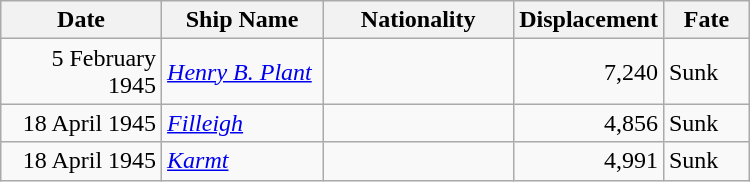<table class="wikitable sortable" style="margin: 1em auto 1em auto;">
<tr>
<th width="100px">Date</th>
<th width="100px">Ship Name</th>
<th width="120px">Nationality</th>
<th width="25px">Displacement</th>
<th width="50px">Fate</th>
</tr>
<tr>
<td align="right">5 February 1945</td>
<td align="left"><a href='#'><em>Henry B. Plant</em></a></td>
<td align="left"></td>
<td align="right">7,240</td>
<td align="left">Sunk</td>
</tr>
<tr>
<td align="right">18 April 1945</td>
<td align="left"><a href='#'><em>Filleigh</em></a></td>
<td align="left"></td>
<td align="right">4,856</td>
<td align="left">Sunk</td>
</tr>
<tr>
<td align="right">18 April 1945</td>
<td align="left"><a href='#'><em>Karmt</em></a></td>
<td align="left"></td>
<td align="right">4,991</td>
<td align="left">Sunk</td>
</tr>
</table>
